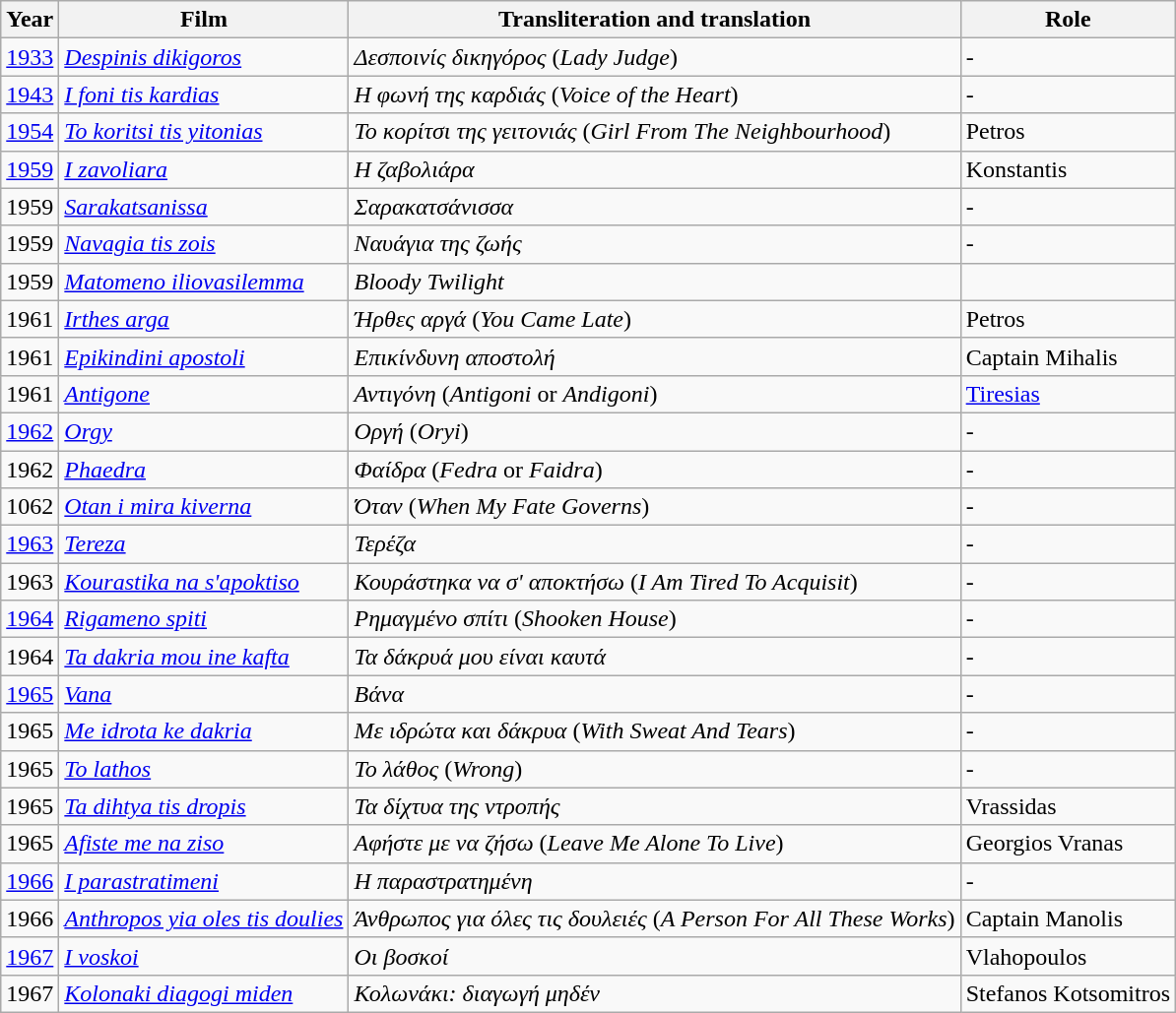<table class="wikitable">
<tr>
<th>Year</th>
<th>Film</th>
<th>Transliteration and translation</th>
<th>Role</th>
</tr>
<tr>
<td><a href='#'>1933</a></td>
<td><em><a href='#'>Despinis dikigoros</a></em></td>
<td><em>Δεσποινίς δικηγόρος</em> (<em>Lady Judge</em>)</td>
<td>-</td>
</tr>
<tr>
<td><a href='#'>1943</a></td>
<td><em><a href='#'>I foni tis kardias</a></em></td>
<td><em>Η φωνή της καρδιάς</em> (<em>Voice of the Heart</em>)</td>
<td>-</td>
</tr>
<tr>
<td><a href='#'>1954</a></td>
<td><em><a href='#'>To koritsi tis yitonias</a></em></td>
<td><em>Το κορίτσι της γειτονιάς</em> (<em>Girl From The Neighbourhood</em>)</td>
<td>Petros</td>
</tr>
<tr>
<td><a href='#'>1959</a></td>
<td><em><a href='#'>I zavoliara</a></em></td>
<td><em>Η ζαβολιάρα</em></td>
<td>Konstantis</td>
</tr>
<tr>
<td>1959</td>
<td><em><a href='#'>Sarakatsanissa</a></em></td>
<td><em>Σαρακατσάνισσα</em></td>
<td>-</td>
</tr>
<tr>
<td>1959</td>
<td><em><a href='#'>Navagia tis zois</a></em></td>
<td><em>Ναυάγια της ζωής</em></td>
<td>-</td>
</tr>
<tr>
<td>1959</td>
<td><em><a href='#'>Matomeno iliovasilemma</a></em></td>
<td><em>Bloody Twilight</em></td>
<td></td>
</tr>
<tr>
<td>1961</td>
<td><em><a href='#'>Irthes arga</a></em></td>
<td><em>Ήρθες αργά</em> (<em>You Came Late</em>)</td>
<td>Petros</td>
</tr>
<tr>
<td>1961</td>
<td><em><a href='#'>Epikindini apostoli</a></em></td>
<td><em>Επικίνδυνη αποστολή</em></td>
<td>Captain Mihalis</td>
</tr>
<tr>
<td>1961</td>
<td><em><a href='#'>Antigone</a></em></td>
<td><em>Αντιγόνη</em> (<em>Antigoni</em> or <em>Andigoni</em>)</td>
<td><a href='#'>Tiresias</a></td>
</tr>
<tr>
<td><a href='#'>1962</a></td>
<td><em><a href='#'>Orgy</a></em></td>
<td><em>Οργή</em> (<em>Oryi</em>)</td>
<td>-</td>
</tr>
<tr>
<td>1962</td>
<td><em><a href='#'>Phaedra</a></em></td>
<td><em>Φαίδρα</em> (<em>Fedra</em> or <em>Faidra</em>)</td>
<td>-</td>
</tr>
<tr>
<td>1062</td>
<td><em><a href='#'>Otan i mira kiverna</a></em></td>
<td><em>Όταν</em> (<em>When My Fate Governs</em>)</td>
<td>-</td>
</tr>
<tr>
<td><a href='#'>1963</a></td>
<td><em><a href='#'>Tereza</a></em></td>
<td><em>Τερέζα</em></td>
<td>-</td>
</tr>
<tr>
<td>1963</td>
<td><em><a href='#'>Kourastika na s'apoktiso</a></em></td>
<td><em>Κουράστηκα να σ' αποκτήσω</em> (<em>I Am Tired To Acquisit</em>)</td>
<td>-</td>
</tr>
<tr>
<td><a href='#'>1964</a></td>
<td><em><a href='#'>Rigameno spiti</a></em></td>
<td><em>Ρημαγμένο σπίτι</em> (<em>Shooken House</em>)</td>
<td>-</td>
</tr>
<tr>
<td>1964</td>
<td><em><a href='#'>Ta dakria mou ine kafta</a></em></td>
<td><em>Τα δάκρυά μου είναι καυτά</em></td>
<td>-</td>
</tr>
<tr>
<td><a href='#'>1965</a></td>
<td><em><a href='#'>Vana</a></em></td>
<td><em>Βάνα</em></td>
<td>-</td>
</tr>
<tr>
<td>1965</td>
<td><em><a href='#'>Me idrota ke dakria</a></em></td>
<td><em>Με ιδρώτα και δάκρυα</em> (<em>With Sweat And Tears</em>)</td>
<td>-</td>
</tr>
<tr>
<td>1965</td>
<td><em><a href='#'>To lathos</a></em></td>
<td><em>Το λάθος</em> (<em>Wrong</em>)</td>
<td>-</td>
</tr>
<tr>
<td>1965</td>
<td><em><a href='#'>Ta dihtya tis dropis</a></em></td>
<td><em>Τα δίχτυα της ντροπής</em></td>
<td>Vrassidas</td>
</tr>
<tr>
<td>1965</td>
<td><em><a href='#'>Afiste me na ziso</a></em></td>
<td><em>Αφήστε με να ζήσω</em> (<em>Leave Me Alone To Live</em>)</td>
<td>Georgios Vranas</td>
</tr>
<tr>
<td><a href='#'>1966</a></td>
<td><em><a href='#'>I parastratimeni</a></em></td>
<td><em>Η παραστρατημένη</em></td>
<td>-</td>
</tr>
<tr>
<td>1966</td>
<td><em><a href='#'>Anthropos yia oles tis doulies</a></em></td>
<td><em>Άνθρωπος για όλες τις δουλειές</em> (<em>A Person For All These Works</em>)</td>
<td>Captain Manolis</td>
</tr>
<tr>
<td><a href='#'>1967</a></td>
<td><em><a href='#'>I voskoi</a></em></td>
<td><em>Οι βοσκοί</em></td>
<td>Vlahopoulos</td>
</tr>
<tr>
<td>1967</td>
<td><em><a href='#'>Kolonaki diagogi miden</a></em></td>
<td><em>Κολωνάκι: διαγωγή μηδέν</em></td>
<td>Stefanos Kotsomitros</td>
</tr>
</table>
